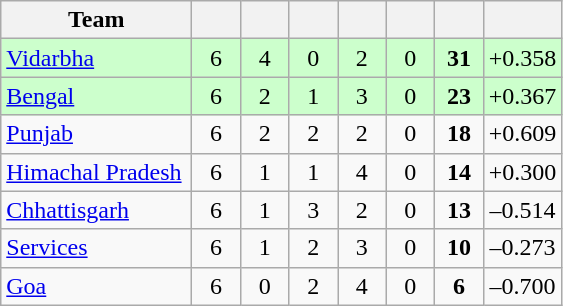<table class="wikitable" style="text-align:center">
<tr>
<th style="width:120px">Team</th>
<th style="width:25px"></th>
<th style="width:25px"></th>
<th style="width:25px"></th>
<th style="width:25px"></th>
<th style="width:25px"></th>
<th style="width:25px"></th>
<th style="width:40px;"></th>
</tr>
<tr style="background:#cfc;">
<td style="text-align:left"><a href='#'>Vidarbha</a></td>
<td>6</td>
<td>4</td>
<td>0</td>
<td>2</td>
<td>0</td>
<td><strong>31</strong></td>
<td>+0.358</td>
</tr>
<tr style="background:#cfc;">
<td style="text-align:left"><a href='#'>Bengal</a></td>
<td>6</td>
<td>2</td>
<td>1</td>
<td>3</td>
<td>0</td>
<td><strong>23</strong></td>
<td>+0.367</td>
</tr>
<tr>
<td style="text-align:left"><a href='#'>Punjab</a></td>
<td>6</td>
<td>2</td>
<td>2</td>
<td>2</td>
<td>0</td>
<td><strong>18</strong></td>
<td>+0.609</td>
</tr>
<tr>
<td style="text-align:left"><a href='#'>Himachal Pradesh</a></td>
<td>6</td>
<td>1</td>
<td>1</td>
<td>4</td>
<td>0</td>
<td><strong>14</strong></td>
<td>+0.300</td>
</tr>
<tr>
<td style="text-align:left"><a href='#'>Chhattisgarh</a></td>
<td>6</td>
<td>1</td>
<td>3</td>
<td>2</td>
<td>0</td>
<td><strong>13</strong></td>
<td>–0.514</td>
</tr>
<tr>
<td style="text-align:left"><a href='#'>Services</a></td>
<td>6</td>
<td>1</td>
<td>2</td>
<td>3</td>
<td>0</td>
<td><strong>10</strong></td>
<td>–0.273</td>
</tr>
<tr>
<td style="text-align:left"><a href='#'>Goa</a></td>
<td>6</td>
<td>0</td>
<td>2</td>
<td>4</td>
<td>0</td>
<td><strong>6</strong></td>
<td>–0.700</td>
</tr>
</table>
